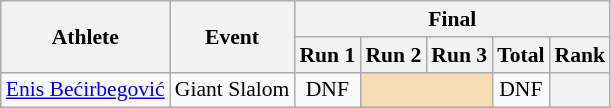<table class="wikitable" style="font-size:90%">
<tr>
<th rowspan="2">Athlete</th>
<th rowspan="2">Event</th>
<th colspan="5">Final</th>
</tr>
<tr>
<th>Run 1</th>
<th>Run 2</th>
<th>Run 3</th>
<th>Total</th>
<th>Rank</th>
</tr>
<tr>
<td><a href='#'>Enis Bećirbegović</a></td>
<td>Giant Slalom</td>
<td align="center">DNF</td>
<td colspan=2 bgcolor="wheat"></td>
<td align="center">DNF</td>
<th align="center"></th>
</tr>
</table>
